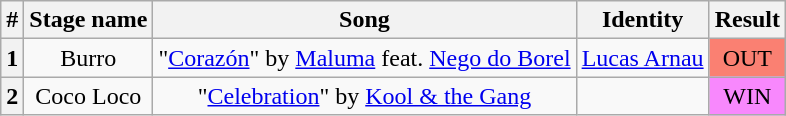<table class="wikitable plainrowheaders" style="text-align: center">
<tr>
<th>#</th>
<th>Stage name</th>
<th>Song</th>
<th>Identity</th>
<th>Result</th>
</tr>
<tr>
<th>1</th>
<td>Burro</td>
<td>"<a href='#'>Corazón</a>" by <a href='#'>Maluma</a> feat. <a href='#'>Nego do Borel</a></td>
<td><a href='#'>Lucas Arnau</a></td>
<td bgcolor=salmon>OUT</td>
</tr>
<tr>
<th>2</th>
<td>Coco Loco</td>
<td>"<a href='#'>Celebration</a>" by <a href='#'>Kool & the Gang</a></td>
<td></td>
<td bgcolor=#F888FD>WIN</td>
</tr>
</table>
